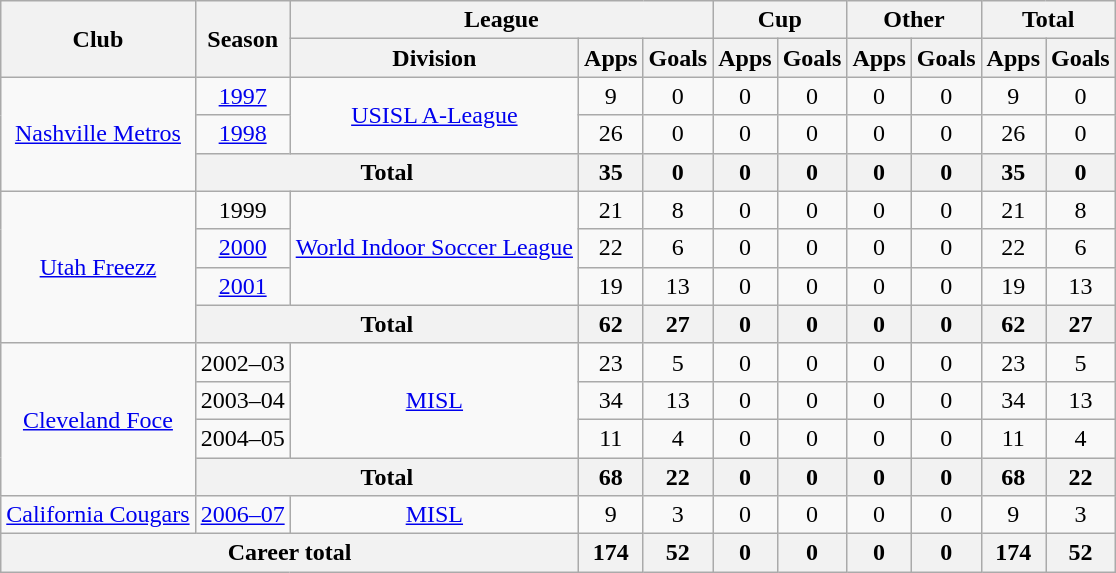<table class="wikitable" style="text-align: center">
<tr>
<th rowspan="2">Club</th>
<th rowspan="2">Season</th>
<th colspan="3">League</th>
<th colspan="2">Cup</th>
<th colspan="2">Other</th>
<th colspan="2">Total</th>
</tr>
<tr>
<th>Division</th>
<th>Apps</th>
<th>Goals</th>
<th>Apps</th>
<th>Goals</th>
<th>Apps</th>
<th>Goals</th>
<th>Apps</th>
<th>Goals</th>
</tr>
<tr>
<td rowspan="3"><a href='#'>Nashville Metros</a></td>
<td><a href='#'>1997</a></td>
<td rowspan="2"><a href='#'>USISL A-League</a></td>
<td>9</td>
<td>0</td>
<td>0</td>
<td>0</td>
<td>0</td>
<td>0</td>
<td>9</td>
<td>0</td>
</tr>
<tr>
<td><a href='#'>1998</a></td>
<td>26</td>
<td>0</td>
<td>0</td>
<td>0</td>
<td>0</td>
<td>0</td>
<td>26</td>
<td>0</td>
</tr>
<tr>
<th colspan="2"><strong>Total</strong></th>
<th>35</th>
<th>0</th>
<th>0</th>
<th>0</th>
<th>0</th>
<th>0</th>
<th>35</th>
<th>0</th>
</tr>
<tr>
<td rowspan="4"><a href='#'>Utah Freezz</a></td>
<td>1999</td>
<td rowspan="3"><a href='#'>World Indoor Soccer League</a></td>
<td>21</td>
<td>8</td>
<td>0</td>
<td>0</td>
<td>0</td>
<td>0</td>
<td>21</td>
<td>8</td>
</tr>
<tr>
<td><a href='#'>2000</a></td>
<td>22</td>
<td>6</td>
<td>0</td>
<td>0</td>
<td>0</td>
<td>0</td>
<td>22</td>
<td>6</td>
</tr>
<tr>
<td><a href='#'>2001</a></td>
<td>19</td>
<td>13</td>
<td>0</td>
<td>0</td>
<td>0</td>
<td>0</td>
<td>19</td>
<td>13</td>
</tr>
<tr>
<th colspan="2"><strong>Total</strong></th>
<th>62</th>
<th>27</th>
<th>0</th>
<th>0</th>
<th>0</th>
<th>0</th>
<th>62</th>
<th>27</th>
</tr>
<tr>
<td rowspan="4"><a href='#'>Cleveland Foce</a></td>
<td>2002–03</td>
<td rowspan="3"><a href='#'>MISL</a></td>
<td>23</td>
<td>5</td>
<td>0</td>
<td>0</td>
<td>0</td>
<td>0</td>
<td>23</td>
<td>5</td>
</tr>
<tr>
<td>2003–04</td>
<td>34</td>
<td>13</td>
<td>0</td>
<td>0</td>
<td>0</td>
<td>0</td>
<td>34</td>
<td>13</td>
</tr>
<tr>
<td>2004–05</td>
<td>11</td>
<td>4</td>
<td>0</td>
<td>0</td>
<td>0</td>
<td>0</td>
<td>11</td>
<td>4</td>
</tr>
<tr>
<th colspan="2"><strong>Total</strong></th>
<th>68</th>
<th>22</th>
<th>0</th>
<th>0</th>
<th>0</th>
<th>0</th>
<th>68</th>
<th>22</th>
</tr>
<tr>
<td><a href='#'>California Cougars</a></td>
<td><a href='#'>2006–07</a></td>
<td><a href='#'>MISL</a></td>
<td>9</td>
<td>3</td>
<td>0</td>
<td>0</td>
<td>0</td>
<td>0</td>
<td>9</td>
<td>3</td>
</tr>
<tr>
<th colspan="3"><strong>Career total</strong></th>
<th>174</th>
<th>52</th>
<th>0</th>
<th>0</th>
<th>0</th>
<th>0</th>
<th>174</th>
<th>52</th>
</tr>
</table>
